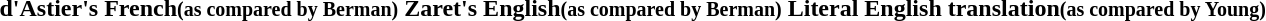<table>
<tr>
<th scope="col">d'Astier's French<small>(as compared by Berman)</small></th>
<th scope="col">Zaret's English<small>(as compared by Berman)</small></th>
<th scope="col">Literal English translation<small>(as compared by Young)</small></th>
</tr>
<tr>
<td><blockquote></blockquote></td>
<td><blockquote></blockquote></td>
<td><blockquote></blockquote></td>
</tr>
</table>
